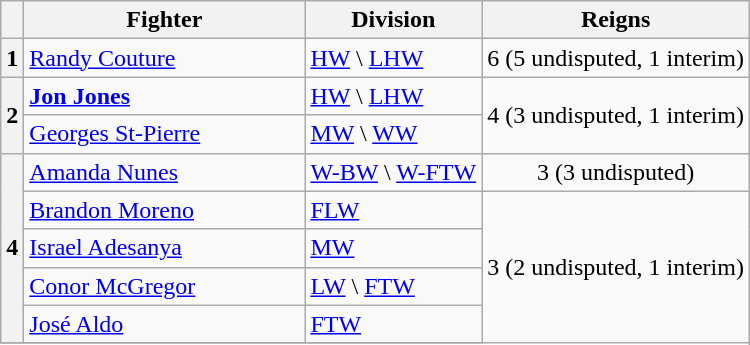<table class=wikitable>
<tr>
<th></th>
<th width=180>Fighter</th>
<th>Division</th>
<th>Reigns</th>
</tr>
<tr>
<th>1</th>
<td> <a href='#'>Randy Couture</a></td>
<td><a href='#'>HW</a> \ <a href='#'>LHW</a></td>
<td align=center>6 (5 undisputed, 1 interim)</td>
</tr>
<tr>
<th rowspan=2>2</th>
<td> <strong><a href='#'>Jon Jones</a></strong></td>
<td><a href='#'>HW</a> \ <a href='#'>LHW</a></td>
<td rowspan=2 align=center>4 (3 undisputed, 1 interim)</td>
</tr>
<tr>
<td> <a href='#'>Georges St-Pierre</a></td>
<td><a href='#'>MW</a> \ <a href='#'>WW</a></td>
</tr>
<tr>
<th rowspan=5>4</th>
<td> <a href='#'>Amanda Nunes</a></td>
<td><a href='#'>W-BW</a> \ <a href='#'>W-FTW</a></td>
<td align=center>3 (3 undisputed)</td>
</tr>
<tr>
<td> <a href='#'>Brandon Moreno</a></td>
<td><a href='#'>FLW</a></td>
<td rowspan=5 align=center>3 (2 undisputed, 1 interim)</td>
</tr>
<tr>
<td> <a href='#'>Israel Adesanya</a></td>
<td><a href='#'>MW</a></td>
</tr>
<tr>
<td> <a href='#'>Conor McGregor</a></td>
<td><a href='#'>LW</a> \ <a href='#'>FTW</a></td>
</tr>
<tr>
<td> <a href='#'>José Aldo</a></td>
<td><a href='#'>FTW</a></td>
</tr>
<tr>
</tr>
</table>
